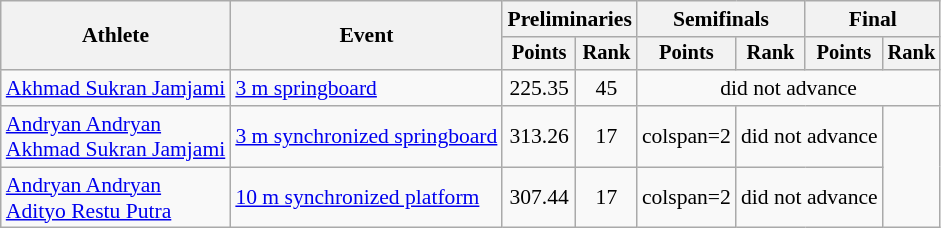<table class=wikitable style="font-size:90%;">
<tr>
<th rowspan="2">Athlete</th>
<th rowspan="2">Event</th>
<th colspan="2">Preliminaries</th>
<th colspan="2">Semifinals</th>
<th colspan="2">Final</th>
</tr>
<tr style="font-size:95%">
<th>Points</th>
<th>Rank</th>
<th>Points</th>
<th>Rank</th>
<th>Points</th>
<th>Rank</th>
</tr>
<tr align=center>
<td align=left><a href='#'>Akhmad Sukran Jamjami</a></td>
<td align=left><a href='#'>3 m springboard</a></td>
<td>225.35</td>
<td>45</td>
<td colspan=4>did not advance</td>
</tr>
<tr align=center>
<td align=left><a href='#'>Andryan Andryan</a><br><a href='#'>Akhmad Sukran Jamjami</a></td>
<td align=left><a href='#'>3 m synchronized springboard</a></td>
<td>313.26</td>
<td>17</td>
<td>colspan=2 </td>
<td colspan=2>did not advance</td>
</tr>
<tr align=center>
<td align=left><a href='#'>Andryan Andryan</a><br><a href='#'>Adityo Restu Putra</a></td>
<td align=left><a href='#'>10 m synchronized platform</a></td>
<td>307.44</td>
<td>17</td>
<td>colspan=2 </td>
<td colspan=2>did not advance</td>
</tr>
</table>
